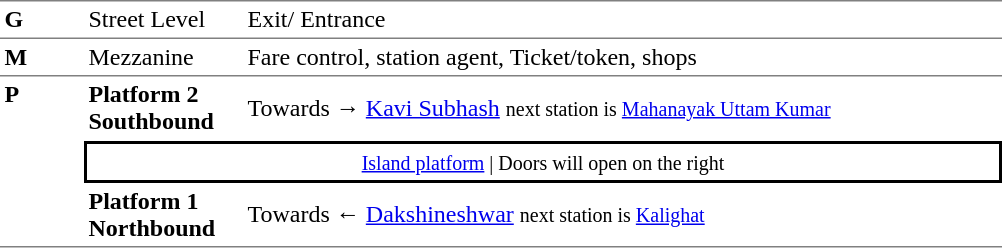<table table border=0 cellspacing=0 cellpadding=3>
<tr>
<td style="border-top:solid 1px gray;border-bottom:solid 1px gray;" width=50 valign=top><strong>G</strong></td>
<td style="border-top:solid 1px gray;border-bottom:solid 1px gray;" width=100 valign=top>Street Level</td>
<td style="border-top:solid 1px gray;border-bottom:solid 1px gray;" width=390 valign=top>Exit/ Entrance</td>
</tr>
<tr>
<td style="border-bottom:solid 1px gray;"><strong>M</strong></td>
<td style="border-bottom:solid 1px gray;">Mezzanine</td>
<td style="border-bottom:solid 1px gray;">Fare control, station agent, Ticket/token, shops</td>
</tr>
<tr>
<td style="border-bottom:solid 1px gray;" width=50 rowspan=3 valign=top><strong>P</strong></td>
<td style="border-bottom:solid 1px white;" width=100><span><strong>Platform 2</strong><br><strong>Southbound</strong></span></td>
<td style="border-bottom:solid 1px white;" width=500>Towards → <a href='#'>Kavi Subhash</a> <small>next station is <a href='#'>Mahanayak Uttam Kumar</a></small></td>
</tr>
<tr>
<td style="border-top:solid 2px black;border-right:solid 2px black;border-left:solid 2px black;border-bottom:solid 2px black;text-align:center;" colspan=2><small><a href='#'>Island platform</a> | Doors will open on the right </small></td>
</tr>
<tr>
<td style="border-bottom:solid 1px gray;" width=100><span><strong>Platform 1</strong><br><strong>Northbound</strong></span></td>
<td style="border-bottom:solid 1px gray;" width="500">Towards ← <a href='#'>Dakshineshwar</a> <small>next station is <a href='#'>Kalighat</a></small></td>
</tr>
</table>
